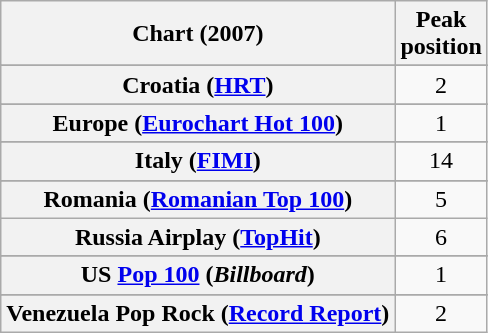<table class="wikitable sortable plainrowheaders" style="text-align:center">
<tr>
<th scope="col">Chart (2007)</th>
<th scope="col">Peak<br>position</th>
</tr>
<tr>
</tr>
<tr>
</tr>
<tr>
</tr>
<tr>
</tr>
<tr>
</tr>
<tr>
</tr>
<tr>
</tr>
<tr>
<th scope="row">Croatia (<a href='#'>HRT</a>)</th>
<td>2</td>
</tr>
<tr>
</tr>
<tr>
</tr>
<tr>
<th scope="row">Europe (<a href='#'>Eurochart Hot 100</a>)</th>
<td>1</td>
</tr>
<tr>
</tr>
<tr>
</tr>
<tr>
</tr>
<tr>
</tr>
<tr>
</tr>
<tr>
</tr>
<tr>
<th scope="row">Italy (<a href='#'>FIMI</a>)</th>
<td>14</td>
</tr>
<tr>
</tr>
<tr>
</tr>
<tr>
</tr>
<tr>
</tr>
<tr>
<th scope="row">Romania (<a href='#'>Romanian Top 100</a>)</th>
<td>5</td>
</tr>
<tr>
<th scope="row">Russia Airplay (<a href='#'>TopHit</a>)</th>
<td>6</td>
</tr>
<tr>
</tr>
<tr>
</tr>
<tr>
</tr>
<tr>
</tr>
<tr>
</tr>
<tr>
</tr>
<tr>
</tr>
<tr>
</tr>
<tr>
</tr>
<tr>
</tr>
<tr>
</tr>
<tr>
<th scope="row">US <a href='#'>Pop 100</a> (<em>Billboard</em>)</th>
<td>1</td>
</tr>
<tr>
</tr>
<tr>
<th scope="row">Venezuela Pop Rock (<a href='#'>Record Report</a>)</th>
<td>2</td>
</tr>
</table>
